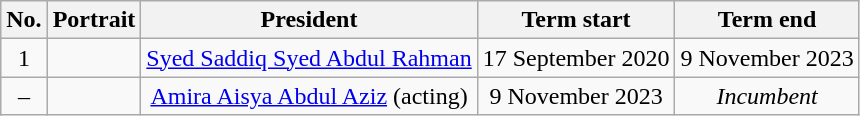<table class="wikitable" style="text-align: center;">
<tr>
<th>No.</th>
<th>Portrait</th>
<th>President</th>
<th>Term start</th>
<th>Term end</th>
</tr>
<tr>
<td>1</td>
<td></td>
<td><a href='#'>Syed Saddiq Syed Abdul Rahman</a></td>
<td>17 September 2020</td>
<td>9 November 2023</td>
</tr>
<tr>
<td>–</td>
<td></td>
<td><a href='#'>Amira Aisya Abdul Aziz</a> (acting)</td>
<td>9 November 2023</td>
<td><em>Incumbent</em></td>
</tr>
</table>
